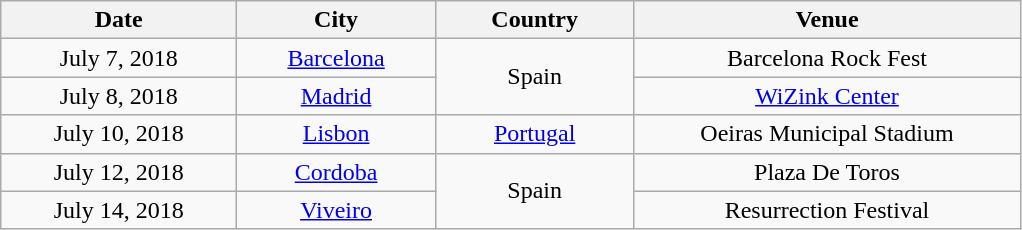<table class="wikitable plainrowheaders" style="text-align:center;">
<tr>
<th width="150">Date</th>
<th width="125">City</th>
<th width="125">Country</th>
<th width="250">Venue</th>
</tr>
<tr>
<td>July 7, 2018</td>
<td><a href='#'>Barcelona</a></td>
<td rowspan="2">Spain</td>
<td>Barcelona Rock Fest</td>
</tr>
<tr>
<td>July 8, 2018</td>
<td><a href='#'>Madrid</a></td>
<td><a href='#'>WiZink Center</a></td>
</tr>
<tr>
<td>July 10, 2018</td>
<td><a href='#'>Lisbon</a></td>
<td rowspan="1"><a href='#'>Portugal</a></td>
<td>Oeiras Municipal Stadium</td>
</tr>
<tr>
<td>July 12, 2018</td>
<td><a href='#'>Cordoba</a></td>
<td rowspan="2">Spain</td>
<td>Plaza De Toros</td>
</tr>
<tr>
<td>July 14, 2018</td>
<td><a href='#'>Viveiro</a></td>
<td>Resurrection Festival</td>
</tr>
</table>
